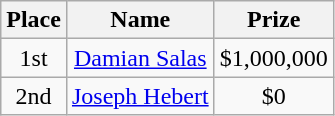<table class="wikitable" style="display: inline-table;">
<tr>
<th>Place</th>
<th>Name</th>
<th>Prize</th>
</tr>
<tr>
<td align=center>1st</td>
<td align=center><a href='#'>Damian Salas</a></td>
<td align=center>$1,000,000</td>
</tr>
<tr>
<td align=center>2nd</td>
<td align=center><a href='#'>Joseph Hebert</a></td>
<td align=center>$0</td>
</tr>
</table>
